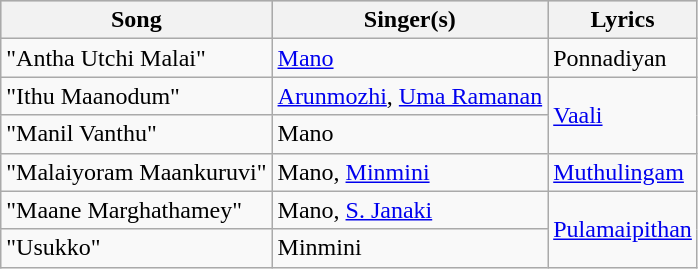<table class="wikitable">
<tr style="background:#ccc; text-align:center;">
<th>Song</th>
<th>Singer(s)</th>
<th>Lyrics</th>
</tr>
<tr>
<td>"Antha Utchi Malai"</td>
<td><a href='#'>Mano</a></td>
<td>Ponnadiyan</td>
</tr>
<tr>
<td>"Ithu Maanodum"</td>
<td><a href='#'>Arunmozhi</a>, <a href='#'>Uma Ramanan</a></td>
<td rowspan=2><a href='#'>Vaali</a></td>
</tr>
<tr>
<td>"Manil Vanthu"</td>
<td>Mano</td>
</tr>
<tr>
<td>"Malaiyoram Maankuruvi"</td>
<td>Mano, <a href='#'>Minmini</a></td>
<td><a href='#'>Muthulingam</a></td>
</tr>
<tr>
<td>"Maane Marghathamey"</td>
<td>Mano, <a href='#'>S. Janaki</a></td>
<td rowspan=2><a href='#'>Pulamaipithan</a></td>
</tr>
<tr>
<td>"Usukko"</td>
<td>Minmini</td>
</tr>
</table>
